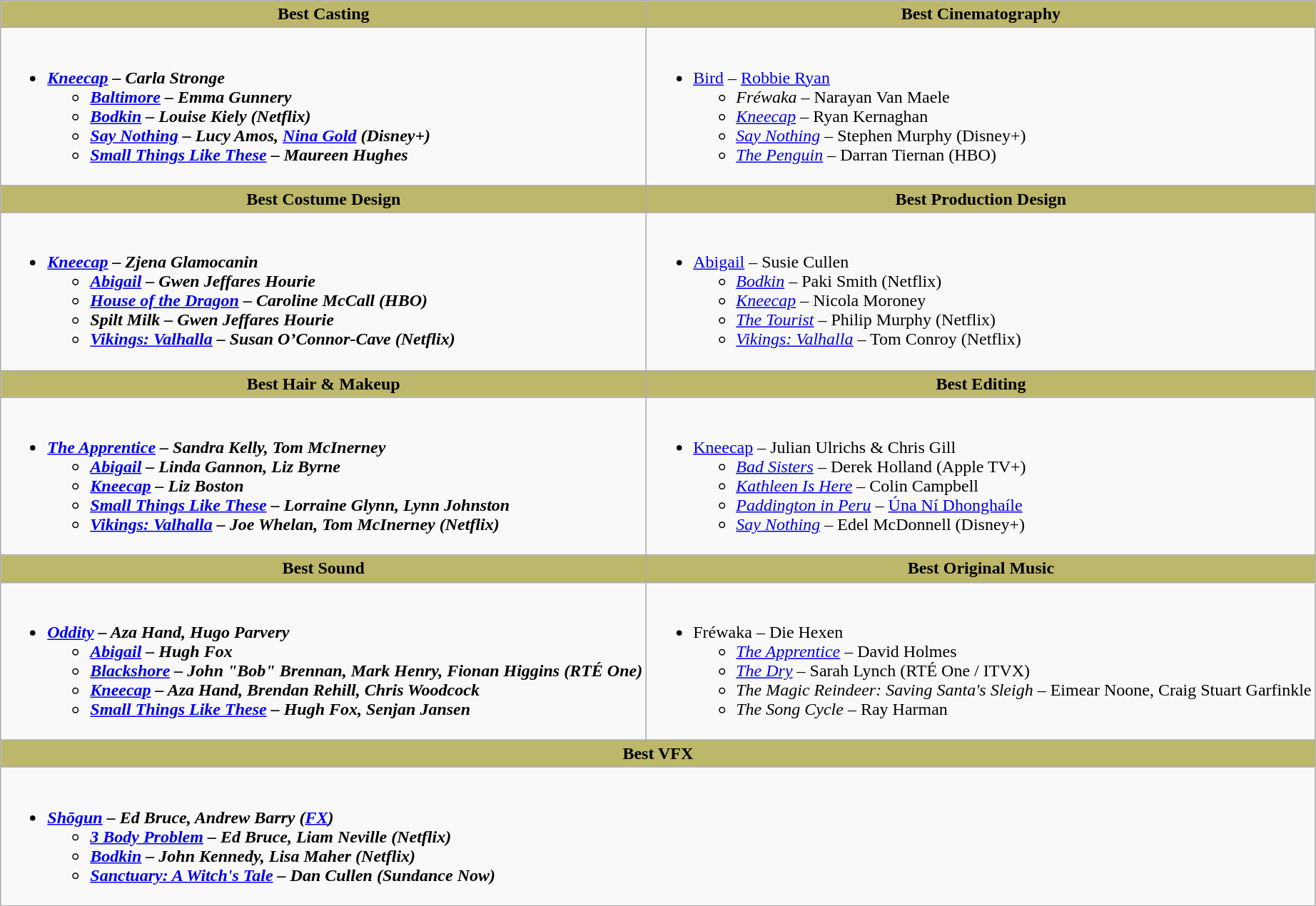<table class=wikitable>
<tr>
<th style="background:#BDB76B;" width:50%">Best Casting</th>
<th style="background:#BDB76B;" width:50%">Best Cinematography</th>
</tr>
<tr>
<td valign="top"><br><ul><li><strong><em><a href='#'>Kneecap</a><em> – Carla Stronge<strong><ul><li></em><a href='#'>Baltimore</a><em> – Emma Gunnery</li><li></em><a href='#'>Bodkin</a><em> – Louise Kiely (Netflix)</li><li></em><a href='#'>Say Nothing</a><em> – Lucy Amos, <a href='#'>Nina Gold</a> (Disney+)</li><li></em><a href='#'>Small Things Like These</a><em> – Maureen Hughes</li></ul></li></ul></td>
<td valign="top"><br><ul><li></em></strong><a href='#'>Bird</a></em> – <a href='#'>Robbie Ryan</a></strong><ul><li><em>Fréwaka</em> – Narayan Van Maele</li><li><em><a href='#'>Kneecap</a></em> – Ryan Kernaghan</li><li><em><a href='#'>Say Nothing</a></em> – Stephen Murphy (Disney+)</li><li><em><a href='#'>The Penguin</a></em> – Darran Tiernan (HBO)</li></ul></li></ul></td>
</tr>
<tr>
<th style="background:#BDB76B;" width:50%">Best Costume Design</th>
<th style="background:#BDB76B;" width:50%">Best Production Design</th>
</tr>
<tr>
<td valign="top"><br><ul><li><strong><em><a href='#'>Kneecap</a><em> – Zjena Glamocanin<strong><ul><li></em><a href='#'>Abigail</a><em> – Gwen Jeffares Hourie</li><li></em><a href='#'>House of the Dragon</a><em> – Caroline McCall (HBO)</li><li></em>Spilt Milk<em> – Gwen Jeffares Hourie</li><li></em><a href='#'>Vikings: Valhalla</a><em> – Susan O’Connor-Cave (Netflix)</li></ul></li></ul></td>
<td valign="top"><br><ul><li></em></strong><a href='#'>Abigail</a></em> – Susie Cullen</strong><ul><li><em><a href='#'>Bodkin</a></em> – Paki Smith (Netflix)</li><li><em><a href='#'>Kneecap</a></em> – Nicola Moroney</li><li><em><a href='#'>The Tourist</a></em> – Philip Murphy (Netflix)</li><li><em><a href='#'>Vikings: Valhalla</a></em> – Tom Conroy (Netflix)</li></ul></li></ul></td>
</tr>
<tr>
<th style="background:#BDB76B;" width:50%">Best Hair & Makeup</th>
<th style="background:#BDB76B;" width:50%">Best Editing</th>
</tr>
<tr>
<td valign="top"><br><ul><li><strong><em><a href='#'>The Apprentice</a><em> – Sandra Kelly, Tom McInerney<strong><ul><li></em><a href='#'>Abigail</a><em> – Linda Gannon, Liz Byrne</li><li></em><a href='#'>Kneecap</a><em> – Liz Boston</li><li></em><a href='#'>Small Things Like These</a><em> – Lorraine Glynn, Lynn Johnston</li><li></em><a href='#'>Vikings: Valhalla</a><em> – Joe Whelan, Tom McInerney (Netflix)</li></ul></li></ul></td>
<td valign="top"><br><ul><li></em></strong><a href='#'>Kneecap</a></em> – Julian Ulrichs & Chris Gill</strong><ul><li><em><a href='#'>Bad Sisters</a></em> – Derek Holland (Apple TV+)</li><li><em><a href='#'>Kathleen Is Here</a></em> – Colin Campbell</li><li><em><a href='#'>Paddington in Peru</a></em> – <a href='#'>Úna Ní Dhonghaíle</a></li><li><em><a href='#'>Say Nothing</a></em> – Edel McDonnell (Disney+)</li></ul></li></ul></td>
</tr>
<tr>
<th style="background:#BDB76B;" width:50%">Best Sound</th>
<th style="background:#BDB76B;" width:50%">Best Original Music</th>
</tr>
<tr>
<td valign="top"><br><ul><li><strong><em><a href='#'>Oddity</a><em> – Aza Hand, Hugo Parvery<strong><ul><li></em><a href='#'>Abigail</a><em> – Hugh Fox</li><li></em><a href='#'>Blackshore</a><em> – John "Bob" Brennan, Mark Henry, Fionan Higgins (RTÉ One)</li><li></em><a href='#'>Kneecap</a><em> – Aza Hand, Brendan Rehill, Chris Woodcock</li><li></em><a href='#'>Small Things Like These</a><em> – Hugh Fox, Senjan Jansen</li></ul></li></ul></td>
<td valign="top"><br><ul><li></em></strong>Fréwaka</em> – Die Hexen</strong><ul><li><em><a href='#'>The Apprentice</a></em> – David Holmes</li><li><em><a href='#'>The Dry</a></em> – Sarah Lynch (RTÉ One / ITVX)</li><li><em>The Magic Reindeer: Saving Santa's Sleigh</em> – Eimear Noone, Craig Stuart Garfinkle</li><li><em>The Song Cycle</em> – Ray Harman</li></ul></li></ul></td>
</tr>
<tr>
<th colspan="2" style="background:#BDB76B;" width:50%">Best VFX</th>
</tr>
<tr>
<td valign="top" colspan="2"><br><ul><li><strong><em><a href='#'>Shōgun</a><em> – Ed Bruce, Andrew Barry (<a href='#'>FX</a>)<strong><ul><li></em><a href='#'>3 Body Problem</a><em> – Ed Bruce, Liam Neville (Netflix)</li><li></em><a href='#'>Bodkin</a><em> – John Kennedy, Lisa Maher (Netflix)</li><li></em><a href='#'>Sanctuary: A Witch's Tale</a><em> – Dan Cullen (Sundance Now)</li></ul></li></ul></td>
</tr>
<tr>
</tr>
</table>
